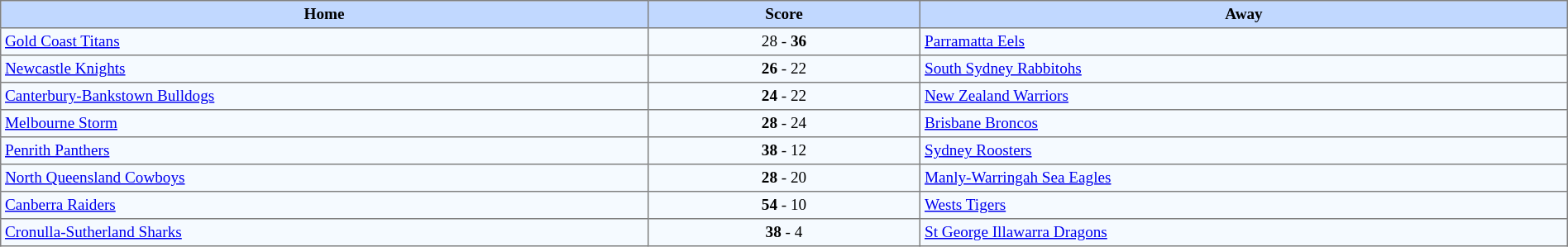<table border=1 style="border-collapse:collapse; font-size:80%;text-align:center;" cellpadding=3 cellspacing=0 width=100%>
<tr bgcolor=#C1D8FF>
<th rowpsan=2 width=19%>Home</th>
<th rowspan=1 width=8%>Score</th>
<th rowpsan=2 width=19%>Away</th>
</tr>
<tr style="text-align:center; background:#f5faff;">
<td align="left"> <a href='#'>Gold Coast Titans</a></td>
<td>28 - <strong>36</strong></td>
<td align="left"> <a href='#'>Parramatta Eels</a></td>
</tr>
<tr style="text-align:center; background:#f5faff;">
<td align="left"> <a href='#'>Newcastle Knights</a></td>
<td><strong>26</strong> - 22</td>
<td align="left"> <a href='#'>South Sydney Rabbitohs</a></td>
</tr>
<tr style="text-align:center; background:#f5faff;">
<td align="left"> <a href='#'>Canterbury-Bankstown Bulldogs</a></td>
<td><strong>24</strong> - 22</td>
<td align="left"> <a href='#'>New Zealand Warriors</a></td>
</tr>
<tr style="text-align:center; background:#f5faff;">
<td align="left"> <a href='#'>Melbourne Storm</a></td>
<td><strong>28</strong> - 24</td>
<td align="left"> <a href='#'>Brisbane Broncos</a></td>
</tr>
<tr style="text-align:center; background:#f5faff;">
<td align="left"> <a href='#'>Penrith Panthers</a></td>
<td><strong>38</strong> - 12</td>
<td align="left"> <a href='#'>Sydney Roosters</a></td>
</tr>
<tr style="text-align:center; background:#f5faff;">
<td align="left"> <a href='#'>North Queensland Cowboys</a></td>
<td><strong>28</strong> - 20</td>
<td align="left"> <a href='#'>Manly-Warringah Sea Eagles</a></td>
</tr>
<tr style="text-align:center; background:#f5faff;">
<td align="left"> <a href='#'>Canberra Raiders</a></td>
<td><strong>54</strong> - 10</td>
<td align="left"> <a href='#'>Wests Tigers</a></td>
</tr>
<tr style="text-align:center; background:#f5faff;">
<td align="left"> <a href='#'>Cronulla-Sutherland Sharks</a></td>
<td><strong>38</strong> - 4</td>
<td align="left"> <a href='#'>St George Illawarra Dragons</a></td>
</tr>
</table>
